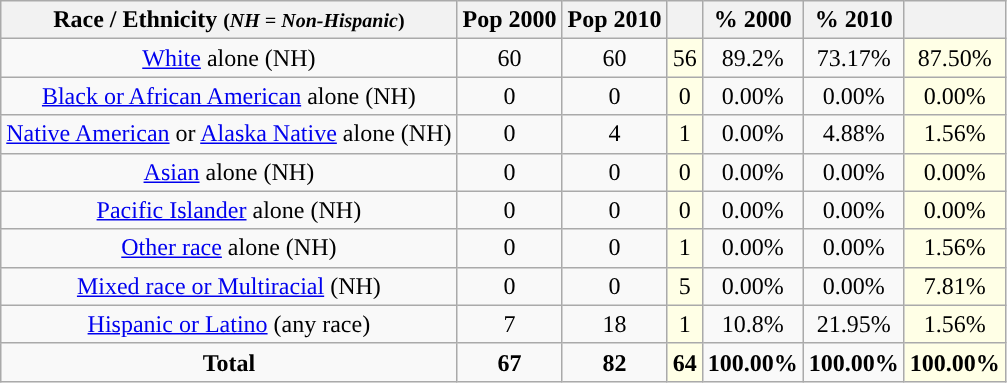<table class="wikitable" style="text-align:center;">
<tr>
<th>Race / Ethnicity <small>(<em>NH = Non-Hispanic</em>)</small></th>
<th>Pop 2000</th>
<th>Pop 2010</th>
<th></th>
<th>% 2000</th>
<th>% 2010</th>
<th></th>
</tr>
<tr>
<td><a href='#'>White</a> alone (NH)</td>
<td>60</td>
<td>60</td>
<td style='background: #ffffe6;'>56</td>
<td>89.2%</td>
<td>73.17%</td>
<td style='background: #ffffe6;'>87.50%</td>
</tr>
<tr>
<td><a href='#'>Black or African American</a> alone (NH)</td>
<td>0</td>
<td>0</td>
<td style='background: #ffffe6;'>0</td>
<td>0.00%</td>
<td>0.00%</td>
<td style='background: #ffffe6;'>0.00%</td>
</tr>
<tr>
<td><a href='#'>Native American</a> or <a href='#'>Alaska Native</a> alone (NH)</td>
<td>0</td>
<td>4</td>
<td style='background: #ffffe6;'>1</td>
<td>0.00%</td>
<td>4.88%</td>
<td style='background: #ffffe6;'>1.56%</td>
</tr>
<tr>
<td><a href='#'>Asian</a> alone (NH)</td>
<td>0</td>
<td>0</td>
<td style='background: #ffffe6;'>0</td>
<td>0.00%</td>
<td>0.00%</td>
<td style='background: #ffffe6;'>0.00%</td>
</tr>
<tr>
<td><a href='#'>Pacific Islander</a> alone (NH)</td>
<td>0</td>
<td>0</td>
<td style='background: #ffffe6;'>0</td>
<td>0.00%</td>
<td>0.00%</td>
<td style='background: #ffffe6;'>0.00%</td>
</tr>
<tr>
<td><a href='#'>Other race</a> alone (NH)</td>
<td>0</td>
<td>0</td>
<td style='background: #ffffe6;'>1</td>
<td>0.00%</td>
<td>0.00%</td>
<td style='background: #ffffe6;'>1.56%</td>
</tr>
<tr>
<td><a href='#'>Mixed race or Multiracial</a> (NH)</td>
<td>0</td>
<td>0</td>
<td style='background: #ffffe6;'>5</td>
<td>0.00%</td>
<td>0.00%</td>
<td style='background: #ffffe6;'>7.81%</td>
</tr>
<tr>
<td><a href='#'>Hispanic or Latino</a> (any race)</td>
<td>7</td>
<td>18</td>
<td style='background: #ffffe6;'>1</td>
<td>10.8%</td>
<td>21.95%</td>
<td style='background: #ffffe6;'>1.56%</td>
</tr>
<tr>
<td><strong>Total</strong></td>
<td><strong>67</strong></td>
<td><strong>82</strong></td>
<td style='background: #ffffe6;'><strong>64</strong></td>
<td><strong>100.00%</strong></td>
<td><strong>100.00%</strong></td>
<td style='background: #ffffe6;'><strong>100.00%</strong></td>
</tr>
</table>
